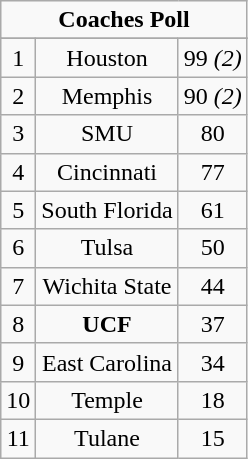<table class="wikitable">
<tr align="center">
<td align="center" Colspan="3"><strong>Coaches Poll</strong></td>
</tr>
<tr align="center">
</tr>
<tr align="center">
<td>1</td>
<td>Houston</td>
<td>99 <em>(2)</em></td>
</tr>
<tr align="center">
<td>2</td>
<td>Memphis</td>
<td>90 <em>(2)</em></td>
</tr>
<tr align="center">
<td>3</td>
<td>SMU</td>
<td>80</td>
</tr>
<tr align="center">
<td>4</td>
<td>Cincinnati</td>
<td>77</td>
</tr>
<tr align="center">
<td>5</td>
<td>South Florida</td>
<td>61</td>
</tr>
<tr align="center">
<td>6</td>
<td>Tulsa</td>
<td>50</td>
</tr>
<tr align="center">
<td>7</td>
<td>Wichita State</td>
<td>44</td>
</tr>
<tr align="center">
<td>8</td>
<td><strong>UCF</strong></td>
<td>37</td>
</tr>
<tr align="center">
<td>9</td>
<td>East Carolina</td>
<td>34</td>
</tr>
<tr align="center">
<td>10</td>
<td>Temple</td>
<td>18</td>
</tr>
<tr align="center">
<td>11</td>
<td>Tulane</td>
<td>15</td>
</tr>
</table>
